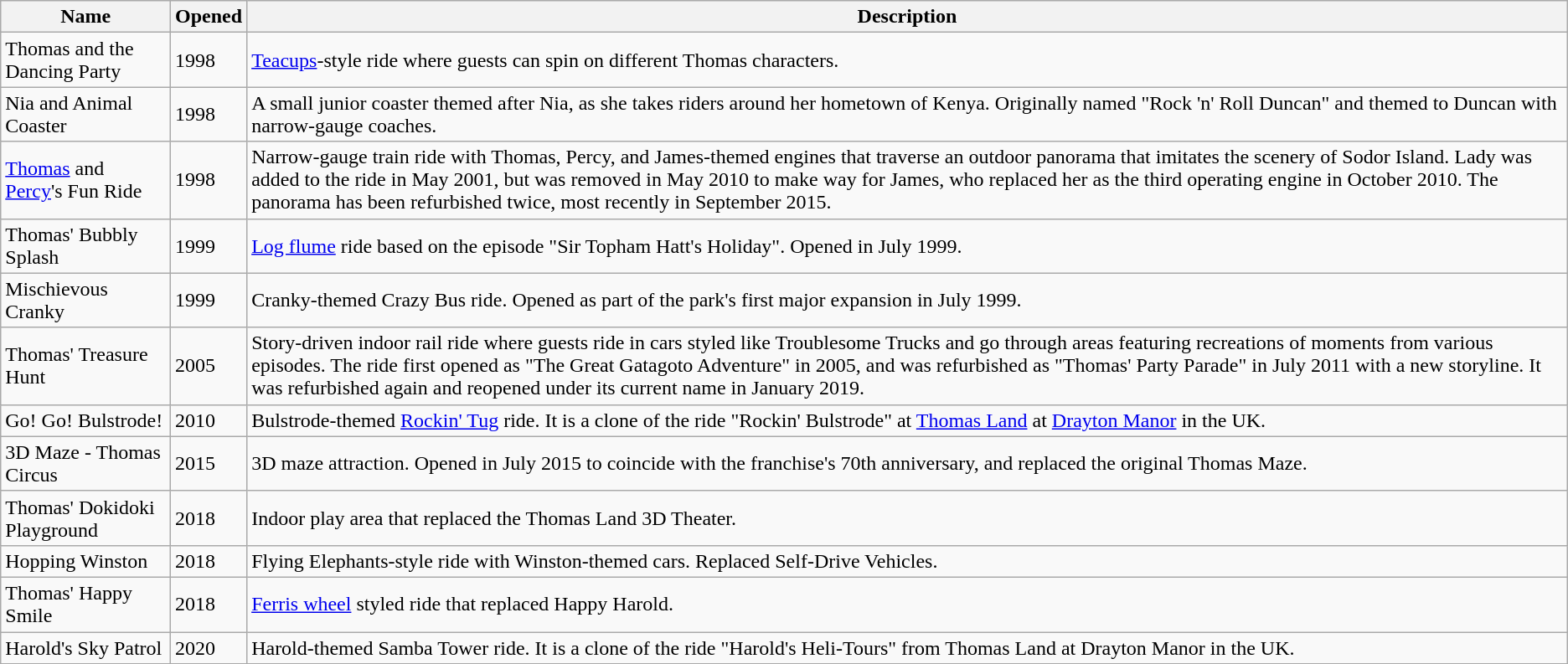<table class="wikitable">
<tr>
<th>Name</th>
<th>Opened</th>
<th>Description</th>
</tr>
<tr>
<td>Thomas and the Dancing Party</td>
<td>1998</td>
<td><a href='#'>Teacups</a>-style ride where guests can spin on different Thomas characters.</td>
</tr>
<tr>
<td>Nia and Animal Coaster</td>
<td>1998</td>
<td>A small junior coaster themed after Nia, as she takes riders around her hometown of Kenya. Originally named "Rock 'n' Roll Duncan" and themed to Duncan with narrow-gauge coaches.</td>
</tr>
<tr>
<td><a href='#'>Thomas</a> and <a href='#'>Percy</a>'s Fun Ride</td>
<td>1998</td>
<td>Narrow-gauge train ride with Thomas, Percy, and James-themed engines that traverse an outdoor panorama that imitates the scenery of Sodor Island. Lady was added to the ride in May 2001, but was removed in May 2010 to make way for James, who replaced her as the third operating engine in October 2010. The panorama has been refurbished twice, most recently in September 2015.</td>
</tr>
<tr>
<td>Thomas' Bubbly Splash</td>
<td>1999</td>
<td><a href='#'>Log flume</a> ride based on the episode "Sir Topham Hatt's Holiday". Opened in July 1999.</td>
</tr>
<tr>
<td>Mischievous Cranky</td>
<td>1999</td>
<td>Cranky-themed Crazy Bus ride. Opened as part of the park's first major expansion in July 1999.</td>
</tr>
<tr>
<td>Thomas' Treasure Hunt</td>
<td>2005</td>
<td>Story-driven indoor rail ride where guests ride in cars styled like Troublesome Trucks and go through areas featuring recreations of moments from various episodes. The ride first opened as "The Great Gatagoto Adventure" in 2005, and was refurbished as "Thomas' Party Parade" in July 2011 with a new storyline. It was refurbished again and reopened under its current name in January 2019.</td>
</tr>
<tr>
<td>Go! Go! Bulstrode!</td>
<td>2010</td>
<td>Bulstrode-themed <a href='#'>Rockin' Tug</a> ride. It is a clone of the ride "Rockin' Bulstrode" at <a href='#'>Thomas Land</a> at <a href='#'>Drayton Manor</a> in the UK.</td>
</tr>
<tr>
<td>3D Maze - Thomas Circus</td>
<td>2015</td>
<td>3D maze attraction. Opened in July 2015 to coincide with the franchise's 70th anniversary, and replaced the original Thomas Maze.</td>
</tr>
<tr>
<td>Thomas' Dokidoki Playground</td>
<td>2018</td>
<td>Indoor play area that replaced the Thomas Land 3D Theater.</td>
</tr>
<tr>
<td>Hopping Winston</td>
<td>2018</td>
<td>Flying Elephants-style ride with Winston-themed cars. Replaced Self-Drive Vehicles.</td>
</tr>
<tr>
<td>Thomas' Happy Smile</td>
<td>2018</td>
<td><a href='#'>Ferris wheel</a> styled ride that replaced Happy Harold.</td>
</tr>
<tr>
<td>Harold's Sky Patrol</td>
<td>2020</td>
<td>Harold-themed Samba Tower ride. It is a clone of the ride "Harold's Heli-Tours" from Thomas Land at Drayton Manor in the UK.</td>
</tr>
<tr>
</tr>
</table>
